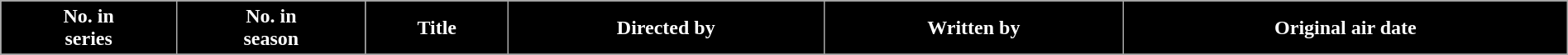<table class="wikitable plainrowheaders" style="width:100%;">
<tr>
<th style="background-color: #000; color: #ffffff;">No. in<br>series</th>
<th style="background-color: #000; color: #ffffff;">No. in<br>season</th>
<th style="background-color: #000; color: #ffffff;">Title</th>
<th style="background-color: #000; color: #ffffff;">Directed by</th>
<th style="background-color: #000; color: #ffffff;">Written by</th>
<th style="background-color: #000; color: #ffffff;">Original air date</th>
</tr>
<tr>
</tr>
</table>
